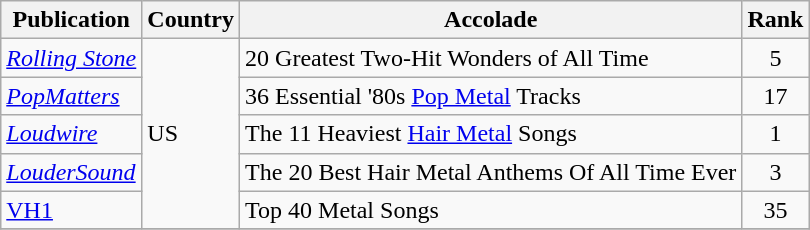<table class="wikitable">
<tr>
<th>Publication</th>
<th>Country</th>
<th>Accolade</th>
<th>Rank</th>
</tr>
<tr>
<td><em><a href='#'>Rolling Stone</a></em></td>
<td rowspan="5">US</td>
<td>20 Greatest Two-Hit Wonders of All Time</td>
<td align="center">5</td>
</tr>
<tr>
<td><em><a href='#'>PopMatters</a></em></td>
<td>36 Essential '80s <a href='#'>Pop Metal</a> Tracks</td>
<td align="center">17</td>
</tr>
<tr>
<td><em><a href='#'>Loudwire</a></em></td>
<td>The 11 Heaviest <a href='#'>Hair Metal</a> Songs</td>
<td align="center">1</td>
</tr>
<tr>
<td><a href='#'><em>LouderSound</em></a></td>
<td>The 20 Best Hair Metal Anthems Of All Time Ever</td>
<td align="center">3</td>
</tr>
<tr>
<td><a href='#'>VH1</a></td>
<td>Top 40 Metal Songs</td>
<td align="center">35</td>
</tr>
<tr>
</tr>
</table>
